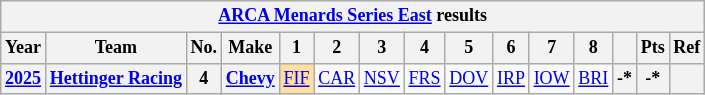<table class="wikitable" style="text-align:center; font-size:75%">
<tr>
<th colspan=21><a href='#'>ARCA Menards Series East</a> results</th>
</tr>
<tr>
<th>Year</th>
<th>Team</th>
<th>No.</th>
<th>Make</th>
<th>1</th>
<th>2</th>
<th>3</th>
<th>4</th>
<th>5</th>
<th>6</th>
<th>7</th>
<th>8</th>
<th></th>
<th>Pts</th>
<th>Ref</th>
</tr>
<tr>
<th><a href='#'>2025</a></th>
<th><a href='#'>Hettinger Racing</a></th>
<th>4</th>
<th><a href='#'>Chevy</a></th>
<td style="background:#FFDF9F;"><a href='#'>FIF</a><br></td>
<td><a href='#'>CAR</a></td>
<td><a href='#'>NSV</a></td>
<td><a href='#'>FRS</a></td>
<td><a href='#'>DOV</a></td>
<td><a href='#'>IRP</a></td>
<td><a href='#'>IOW</a></td>
<td><a href='#'>BRI</a></td>
<th>-*</th>
<th>-*</th>
<th></th>
</tr>
</table>
